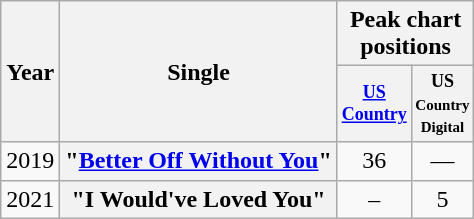<table class="wikitable plainrowheaders" style="text-align:center;">
<tr>
<th scope="col" rowspan="2">Year</th>
<th scope="col" rowspan="2">Single</th>
<th scope="col" colspan="2">Peak chart positions</th>
</tr>
<tr style="font-size:smaller;">
<th scope="col" style="width:2.5em;font-size:90%;"><a href='#'>US<br>Country</a><br></th>
<th scope="col" style="width:2.5em;font-size:90%;">US<br><small>Country Digital</small><br></th>
</tr>
<tr>
<td>2019</td>
<th scope="row">"<a href='#'>Better Off Without You</a>"</th>
<td>36</td>
<td>—</td>
</tr>
<tr>
<td>2021</td>
<th scope="row">"I Would've Loved You" </th>
<td>–</td>
<td>5</td>
</tr>
</table>
